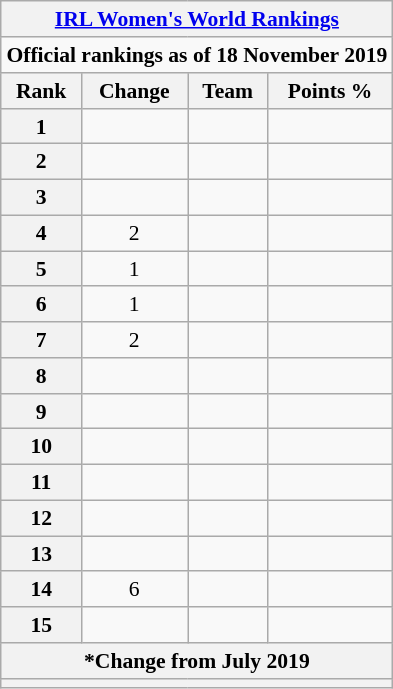<table class="wikitable" style="text-align:center; font-size: 90%; float: left; margin-left: 1em;">
<tr>
<th colspan="4"><a href='#'>IRL Women's World Rankings</a></th>
</tr>
<tr>
<td colspan=4 style="text-align:center;"><strong>Official rankings as of 18 November 2019</strong><noinclude></noinclude></td>
</tr>
<tr>
<th>Rank</th>
<th>Change</th>
<th>Team</th>
<th>Points %</th>
</tr>
<tr>
<th>1</th>
<td></td>
<td style="text-align:left;"></td>
<td style="text-align:right;"></td>
</tr>
<tr>
<th>2</th>
<td></td>
<td style="text-align:left;"></td>
<td style="text-align:right;"></td>
</tr>
<tr>
<th>3</th>
<td></td>
<td style="text-align:left;"></td>
<td style="text-align:right;"></td>
</tr>
<tr>
<th>4</th>
<td> 2</td>
<td style="text-align:left;"></td>
<td style="text-align:right;"></td>
</tr>
<tr>
<th>5</th>
<td> 1</td>
<td style="text-align:left;"></td>
<td style="text-align:right;"></td>
</tr>
<tr>
<th>6</th>
<td> 1</td>
<td style="text-align:left;"></td>
<td style="text-align:right;"></td>
</tr>
<tr>
<th>7</th>
<td> 2</td>
<td style="text-align:left;"></td>
<td style="text-align:right;"></td>
</tr>
<tr>
<th>8</th>
<td></td>
<td style="text-align:left;"></td>
<td style="text-align:right;"></td>
</tr>
<tr>
<th>9</th>
<td></td>
<td style="text-align:left;"></td>
<td style="text-align:right;"></td>
</tr>
<tr>
<th>10</th>
<td></td>
<td style="text-align:left;"></td>
<td style="text-align:right;"></td>
</tr>
<tr>
<th>11</th>
<td></td>
<td style="text-align:left;"></td>
<td style="text-align:right;"></td>
</tr>
<tr>
<th>12</th>
<td></td>
<td style="text-align:left;"></td>
<td style="text-align:right;"></td>
</tr>
<tr>
<th>13</th>
<td></td>
<td style="text-align:left;"></td>
<td style="text-align:right;"></td>
</tr>
<tr>
<th>14</th>
<td> 6</td>
<td style="text-align:left;"></td>
<td style="text-align:right;"></td>
</tr>
<tr>
<th>15</th>
<td></td>
<td style="text-align:left;"></td>
<td style="text-align:right;"></td>
</tr>
<tr>
<th colspan=4>*Change from July 2019</th>
</tr>
<tr>
<th colspan=4></th>
</tr>
</table>
